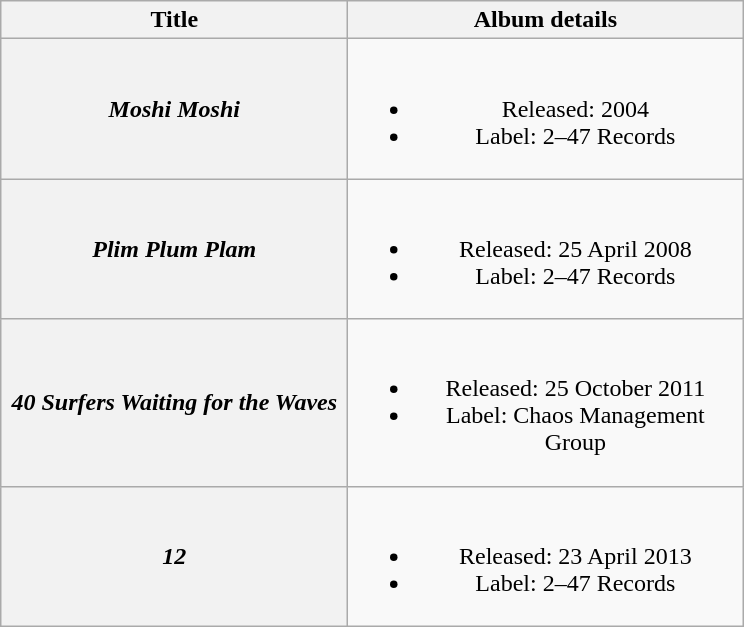<table class="wikitable plainrowheaders" style="text-align:center;">
<tr>
<th scope="col" style="width:14em;">Title</th>
<th scope="col" style="width:16em;">Album details</th>
</tr>
<tr>
<th scope="row"><em>Moshi Moshi</em></th>
<td><br><ul><li>Released: 2004</li><li>Label: 2–47 Records</li></ul></td>
</tr>
<tr>
<th scope="row"><em>Plim Plum Plam</em></th>
<td><br><ul><li>Released: 25 April 2008</li><li>Label: 2–47 Records</li></ul></td>
</tr>
<tr>
<th scope="row"><em>40 Surfers Waiting for the Waves</em></th>
<td><br><ul><li>Released: 25 October 2011</li><li>Label: Chaos Management Group</li></ul></td>
</tr>
<tr>
<th scope="row"><em>12</em></th>
<td><br><ul><li>Released: 23 April 2013</li><li>Label: 2–47 Records</li></ul></td>
</tr>
</table>
